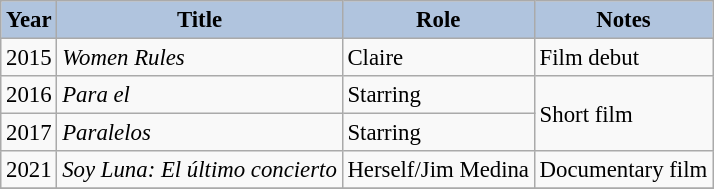<table class="wikitable" style="font-size: 95%;">
<tr>
<th style="background-color: #B0C4DE;">Year</th>
<th style="background-color: #B0C4DE;">Title</th>
<th style="background-color: #B0C4DE;">Role</th>
<th style="background-color: #B0C4DE;">Notes</th>
</tr>
<tr>
<td>2015</td>
<td><em>Women Rules</em></td>
<td>Claire</td>
<td>Film debut</td>
</tr>
<tr>
<td>2016</td>
<td><em>Para el </em></td>
<td>Starring</td>
<td rowspan="2">Short film</td>
</tr>
<tr>
<td>2017</td>
<td><em>Paralelos</em></td>
<td>Starring</td>
</tr>
<tr>
<td>2021</td>
<td><em>Soy Luna: El último concierto</em></td>
<td>Herself/Jim Medina</td>
<td>Documentary film</td>
</tr>
<tr>
</tr>
</table>
